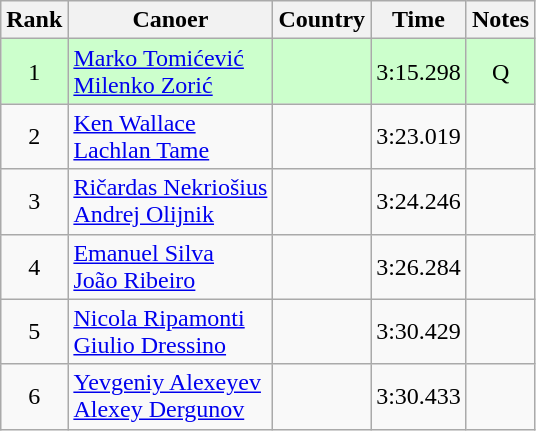<table class="wikitable" style="text-align:center;">
<tr>
<th>Rank</th>
<th>Canoer</th>
<th>Country</th>
<th>Time</th>
<th>Notes</th>
</tr>
<tr bgcolor=ccffcc>
<td>1</td>
<td align="left"><a href='#'>Marko Tomićević</a><br><a href='#'>Milenko Zorić</a></td>
<td align="left"></td>
<td>3:15.298</td>
<td>Q</td>
</tr>
<tr>
<td>2</td>
<td align="left"><a href='#'>Ken Wallace</a><br><a href='#'>Lachlan Tame</a></td>
<td align="left"></td>
<td>3:23.019</td>
<td></td>
</tr>
<tr>
<td>3</td>
<td align="left"><a href='#'>Ričardas Nekriošius</a><br><a href='#'>Andrej Olijnik</a></td>
<td align="left"></td>
<td>3:24.246</td>
<td></td>
</tr>
<tr>
<td>4</td>
<td align="left"><a href='#'>Emanuel Silva</a><br><a href='#'>João Ribeiro</a></td>
<td align="left"></td>
<td>3:26.284</td>
<td></td>
</tr>
<tr>
<td>5</td>
<td align="left"><a href='#'>Nicola Ripamonti</a><br><a href='#'>Giulio Dressino</a></td>
<td align="left"></td>
<td>3:30.429</td>
<td></td>
</tr>
<tr>
<td>6</td>
<td align="left"><a href='#'>Yevgeniy Alexeyev</a><br><a href='#'>Alexey Dergunov</a></td>
<td align="left"></td>
<td>3:30.433</td>
<td></td>
</tr>
</table>
